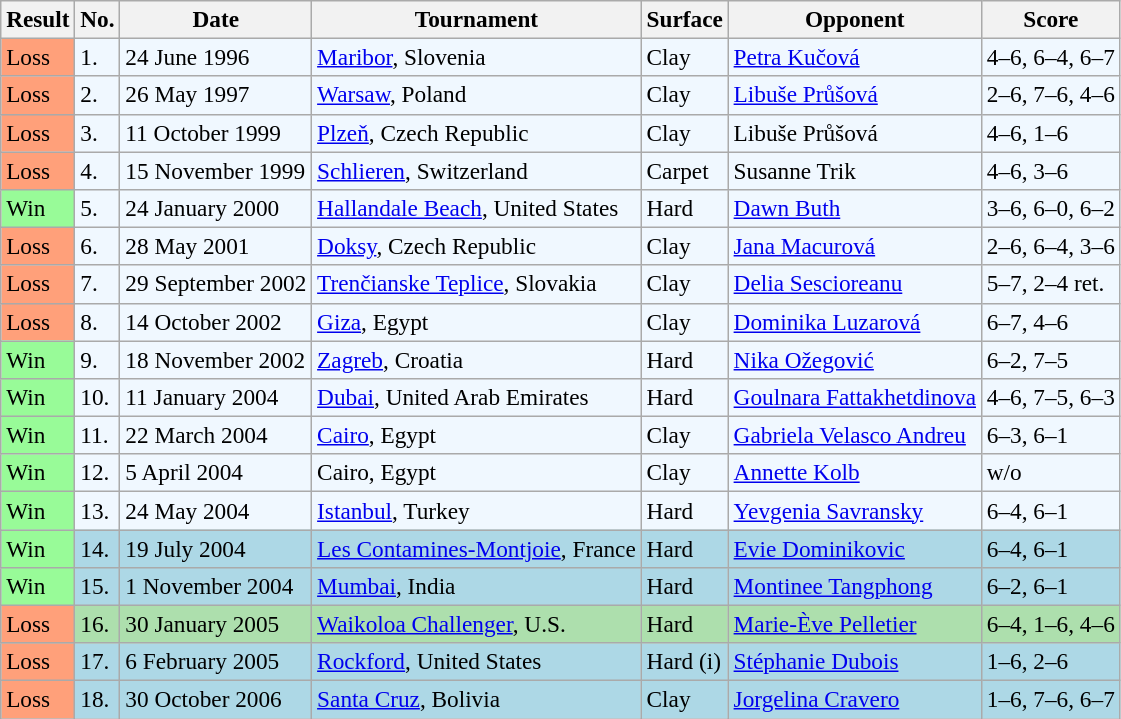<table class="sortable wikitable" style="font-size:97%;">
<tr>
<th>Result</th>
<th>No.</th>
<th>Date</th>
<th>Tournament</th>
<th>Surface</th>
<th>Opponent</th>
<th class="unsortable">Score</th>
</tr>
<tr style="background:#f0f8ff;">
<td style="background:#ffa07a;">Loss</td>
<td>1.</td>
<td>24 June 1996</td>
<td><a href='#'>Maribor</a>, Slovenia</td>
<td>Clay</td>
<td> <a href='#'>Petra Kučová</a></td>
<td>4–6, 6–4, 6–7</td>
</tr>
<tr style="background:#f0f8ff;">
<td style="background:#ffa07a;">Loss</td>
<td>2.</td>
<td>26 May 1997</td>
<td><a href='#'>Warsaw</a>, Poland</td>
<td>Clay</td>
<td> <a href='#'>Libuše Průšová</a></td>
<td>2–6, 7–6, 4–6</td>
</tr>
<tr style="background:#f0f8ff;">
<td style="background:#ffa07a;">Loss</td>
<td>3.</td>
<td>11 October 1999</td>
<td><a href='#'>Plzeň</a>, Czech Republic</td>
<td>Clay</td>
<td> Libuše Průšová</td>
<td>4–6, 1–6</td>
</tr>
<tr style="background:#f0f8ff;">
<td style="background:#ffa07a;">Loss</td>
<td>4.</td>
<td>15 November 1999</td>
<td><a href='#'>Schlieren</a>, Switzerland</td>
<td>Carpet</td>
<td> Susanne Trik</td>
<td>4–6, 3–6</td>
</tr>
<tr style="background:#f0f8ff;">
<td style="background:#98fb98;">Win</td>
<td>5.</td>
<td>24 January 2000</td>
<td><a href='#'>Hallandale Beach</a>, United States</td>
<td>Hard</td>
<td> <a href='#'>Dawn Buth</a></td>
<td>3–6, 6–0, 6–2</td>
</tr>
<tr style="background:#f0f8ff;">
<td style="background:#ffa07a;">Loss</td>
<td>6.</td>
<td>28 May 2001</td>
<td><a href='#'>Doksy</a>, Czech Republic</td>
<td>Clay</td>
<td> <a href='#'>Jana Macurová</a></td>
<td>2–6, 6–4, 3–6</td>
</tr>
<tr style="background:#f0f8ff;">
<td style="background:#ffa07a;">Loss</td>
<td>7.</td>
<td>29 September 2002</td>
<td><a href='#'>Trenčianske Teplice</a>, Slovakia</td>
<td>Clay</td>
<td> <a href='#'>Delia Sescioreanu</a></td>
<td>5–7, 2–4 ret.</td>
</tr>
<tr style="background:#f0f8ff;">
<td style="background:#ffa07a;">Loss</td>
<td>8.</td>
<td>14 October 2002</td>
<td><a href='#'>Giza</a>, Egypt</td>
<td>Clay</td>
<td> <a href='#'>Dominika Luzarová</a></td>
<td>6–7, 4–6</td>
</tr>
<tr style="background:#f0f8ff;">
<td style="background:#98fb98;">Win</td>
<td>9.</td>
<td>18 November 2002</td>
<td><a href='#'>Zagreb</a>, Croatia</td>
<td>Hard</td>
<td> <a href='#'>Nika Ožegović</a></td>
<td>6–2, 7–5</td>
</tr>
<tr style="background:#f0f8ff;">
<td style="background:#98fb98;">Win</td>
<td>10.</td>
<td>11 January 2004</td>
<td><a href='#'>Dubai</a>, United Arab Emirates</td>
<td>Hard</td>
<td> <a href='#'>Goulnara Fattakhetdinova</a></td>
<td>4–6, 7–5, 6–3</td>
</tr>
<tr style="background:#f0f8ff;">
<td style="background:#98fb98;">Win</td>
<td>11.</td>
<td>22 March 2004</td>
<td><a href='#'>Cairo</a>, Egypt</td>
<td>Clay</td>
<td> <a href='#'>Gabriela Velasco Andreu</a></td>
<td>6–3, 6–1</td>
</tr>
<tr style="background:#f0f8ff;">
<td style="background:#98fb98;">Win</td>
<td>12.</td>
<td>5 April 2004</td>
<td>Cairo, Egypt</td>
<td>Clay</td>
<td> <a href='#'>Annette Kolb</a></td>
<td>w/o</td>
</tr>
<tr style="background:#f0f8ff;">
<td style="background:#98fb98;">Win</td>
<td>13.</td>
<td>24 May 2004</td>
<td><a href='#'>Istanbul</a>, Turkey</td>
<td>Hard</td>
<td> <a href='#'>Yevgenia Savransky</a></td>
<td>6–4, 6–1</td>
</tr>
<tr style="background:lightblue;">
<td style="background:#98fb98;">Win</td>
<td>14.</td>
<td>19 July 2004</td>
<td><a href='#'>Les Contamines-Montjoie</a>, France</td>
<td>Hard</td>
<td> <a href='#'>Evie Dominikovic</a></td>
<td>6–4, 6–1</td>
</tr>
<tr style="background:lightblue;">
<td style="background:#98fb98;">Win</td>
<td>15.</td>
<td>1 November 2004</td>
<td><a href='#'>Mumbai</a>, India</td>
<td>Hard</td>
<td> <a href='#'>Montinee Tangphong</a></td>
<td>6–2, 6–1</td>
</tr>
<tr style="background:#addfad;">
<td style="background:#ffa07a;">Loss</td>
<td>16.</td>
<td>30 January 2005</td>
<td><a href='#'>Waikoloa Challenger</a>, U.S.</td>
<td>Hard</td>
<td> <a href='#'>Marie-Ève Pelletier</a></td>
<td>6–4, 1–6, 4–6</td>
</tr>
<tr style="background:lightblue;">
<td style="background:#ffa07a;">Loss</td>
<td>17.</td>
<td>6 February 2005</td>
<td><a href='#'>Rockford</a>, United States</td>
<td>Hard (i)</td>
<td> <a href='#'>Stéphanie Dubois</a></td>
<td>1–6, 2–6</td>
</tr>
<tr style="background:lightblue;">
<td style="background:#ffa07a;">Loss</td>
<td>18.</td>
<td>30 October 2006</td>
<td><a href='#'>Santa Cruz</a>, Bolivia</td>
<td>Clay</td>
<td> <a href='#'>Jorgelina Cravero</a></td>
<td>1–6, 7–6, 6–7</td>
</tr>
</table>
